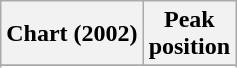<table class="wikitable sortable plainrowheaders">
<tr>
<th>Chart (2002)</th>
<th>Peak<br>position</th>
</tr>
<tr>
</tr>
<tr>
</tr>
</table>
